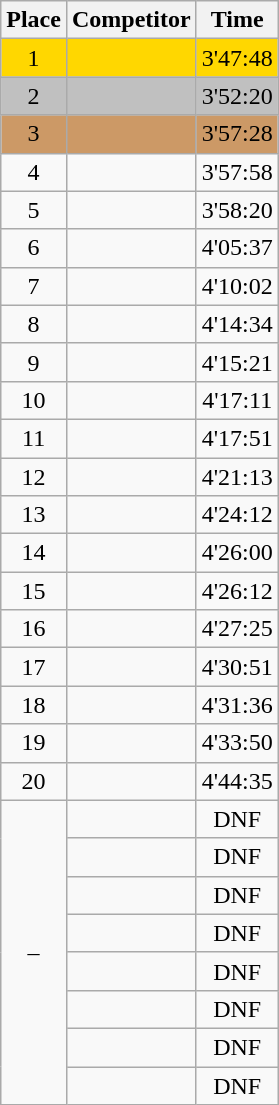<table class=wikitable style="text-align:center">
<tr>
<th>Place</th>
<th>Competitor</th>
<th>Time</th>
</tr>
<tr align=center bgcolor=gold>
<td>1</td>
<td align=left></td>
<td>3'47:48</td>
</tr>
<tr align=center bgcolor=silver>
<td>2</td>
<td align=left></td>
<td>3'52:20</td>
</tr>
<tr align=center bgcolor=cc9966>
<td>3</td>
<td align=left></td>
<td>3'57:28</td>
</tr>
<tr>
<td>4</td>
<td align=left></td>
<td>3'57:58</td>
</tr>
<tr>
<td>5</td>
<td align=left></td>
<td>3'58:20</td>
</tr>
<tr>
<td>6</td>
<td align=left></td>
<td>4'05:37</td>
</tr>
<tr>
<td>7</td>
<td align=left></td>
<td>4'10:02</td>
</tr>
<tr>
<td>8</td>
<td align=left></td>
<td>4'14:34</td>
</tr>
<tr>
<td>9</td>
<td align=left></td>
<td>4'15:21</td>
</tr>
<tr>
<td>10</td>
<td align=left></td>
<td>4'17:11</td>
</tr>
<tr>
<td>11</td>
<td align=left></td>
<td>4'17:51</td>
</tr>
<tr>
<td>12</td>
<td align=left></td>
<td>4'21:13</td>
</tr>
<tr>
<td>13</td>
<td align=left></td>
<td>4'24:12</td>
</tr>
<tr>
<td>14</td>
<td align=left></td>
<td>4'26:00</td>
</tr>
<tr>
<td>15</td>
<td align=left></td>
<td>4'26:12</td>
</tr>
<tr>
<td>16</td>
<td align=left></td>
<td>4'27:25</td>
</tr>
<tr>
<td>17</td>
<td align=left></td>
<td>4'30:51</td>
</tr>
<tr>
<td>18</td>
<td align=left></td>
<td>4'31:36</td>
</tr>
<tr>
<td>19</td>
<td align=left></td>
<td>4'33:50</td>
</tr>
<tr>
<td>20</td>
<td align=left></td>
<td>4'44:35</td>
</tr>
<tr>
<td rowspan=8>–</td>
<td align=left></td>
<td>DNF</td>
</tr>
<tr>
<td align=left></td>
<td>DNF</td>
</tr>
<tr>
<td align=left></td>
<td>DNF</td>
</tr>
<tr>
<td align=left></td>
<td>DNF</td>
</tr>
<tr>
<td align=left></td>
<td>DNF</td>
</tr>
<tr>
<td align=left></td>
<td>DNF</td>
</tr>
<tr>
<td align=left></td>
<td>DNF</td>
</tr>
<tr>
<td align=left></td>
<td>DNF</td>
</tr>
</table>
